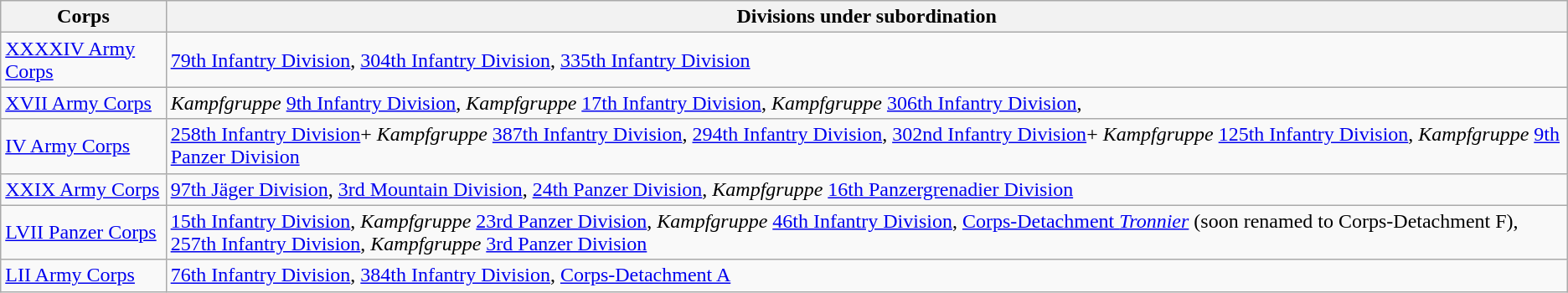<table class="wikitable">
<tr>
<th>Corps</th>
<th>Divisions under subordination</th>
</tr>
<tr>
<td><a href='#'>XXXXIV Army Corps</a></td>
<td><a href='#'>79th Infantry Division</a>, <a href='#'>304th Infantry Division</a>, <a href='#'>335th Infantry Division</a></td>
</tr>
<tr>
<td><a href='#'>XVII Army Corps</a></td>
<td><em>Kampfgruppe</em> <a href='#'>9th Infantry Division</a>, <em>Kampfgruppe</em> <a href='#'>17th Infantry Division</a>, <em>Kampfgruppe</em> <a href='#'>306th Infantry Division</a>,</td>
</tr>
<tr>
<td><a href='#'>IV Army Corps</a></td>
<td><a href='#'>258th Infantry Division</a>+ <em>Kampfgruppe</em> <a href='#'>387th Infantry Division</a>, <a href='#'>294th Infantry Division</a>, <a href='#'>302nd Infantry Division</a>+ <em>Kampfgruppe</em> <a href='#'>125th Infantry Division</a>, <em>Kampfgruppe</em> <a href='#'>9th Panzer Division</a></td>
</tr>
<tr>
<td><a href='#'>XXIX Army Corps</a></td>
<td><a href='#'>97th Jäger Division</a>, <a href='#'>3rd Mountain Division</a>, <a href='#'>24th Panzer Division</a>, <em>Kampfgruppe</em> <a href='#'>16th Panzergrenadier Division</a></td>
</tr>
<tr>
<td><a href='#'>LVII Panzer Corps</a></td>
<td><a href='#'>15th Infantry Division</a>, <em>Kampfgruppe</em> <a href='#'>23rd Panzer Division</a>, <em>Kampfgruppe</em> <a href='#'>46th Infantry Division</a>, <a href='#'>Corps-Detachment <em>Tronnier</em></a> (soon renamed to Corps-Detachment F), <a href='#'>257th Infantry Division</a>, <em>Kampfgruppe</em> <a href='#'>3rd Panzer Division</a></td>
</tr>
<tr>
<td><a href='#'>LII Army Corps</a></td>
<td><a href='#'>76th Infantry Division</a>, <a href='#'>384th Infantry Division</a>, <a href='#'>Corps-Detachment A</a></td>
</tr>
</table>
